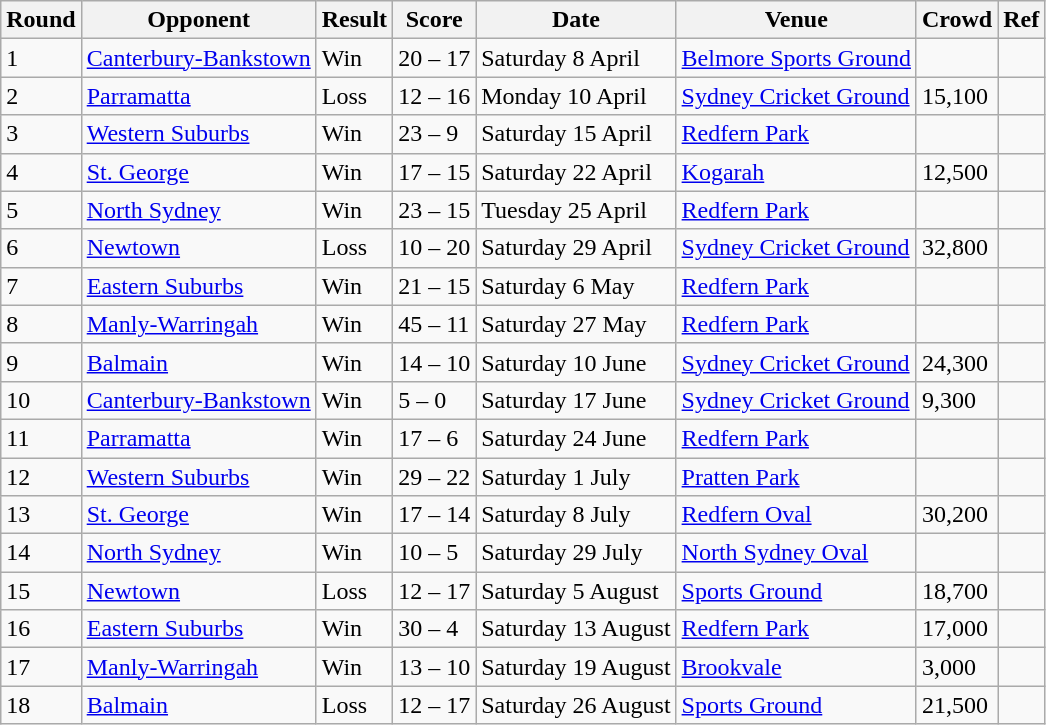<table class="wikitable" style="text-align:left;">
<tr>
<th>Round</th>
<th>Opponent</th>
<th>Result</th>
<th>Score</th>
<th>Date</th>
<th>Venue</th>
<th>Crowd</th>
<th>Ref</th>
</tr>
<tr>
<td>1</td>
<td> <a href='#'>Canterbury-Bankstown</a></td>
<td>Win</td>
<td>20 – 17</td>
<td>Saturday 8 April</td>
<td><a href='#'>Belmore Sports Ground</a></td>
<td></td>
<td></td>
</tr>
<tr>
<td>2</td>
<td> <a href='#'>Parramatta</a></td>
<td>Loss</td>
<td>12 – 16</td>
<td>Monday 10 April</td>
<td><a href='#'>Sydney Cricket Ground</a></td>
<td>15,100</td>
<td></td>
</tr>
<tr>
<td>3</td>
<td> <a href='#'>Western Suburbs</a></td>
<td>Win</td>
<td>23 – 9</td>
<td>Saturday 15 April</td>
<td><a href='#'>Redfern Park</a></td>
<td></td>
<td></td>
</tr>
<tr>
<td>4</td>
<td> <a href='#'>St. George</a></td>
<td>Win</td>
<td>17 – 15</td>
<td>Saturday 22 April</td>
<td><a href='#'>Kogarah</a></td>
<td>12,500</td>
<td></td>
</tr>
<tr>
<td>5</td>
<td> <a href='#'>North Sydney</a></td>
<td>Win</td>
<td>23 – 15</td>
<td>Tuesday 25 April</td>
<td><a href='#'>Redfern Park</a></td>
<td></td>
<td></td>
</tr>
<tr>
<td>6</td>
<td> <a href='#'>Newtown</a></td>
<td>Loss</td>
<td>10 – 20</td>
<td>Saturday 29 April</td>
<td><a href='#'>Sydney Cricket Ground</a></td>
<td>32,800</td>
<td></td>
</tr>
<tr>
<td>7</td>
<td> <a href='#'>Eastern Suburbs</a></td>
<td>Win</td>
<td>21 – 15</td>
<td>Saturday 6 May</td>
<td><a href='#'>Redfern Park</a></td>
<td></td>
<td></td>
</tr>
<tr>
<td>8</td>
<td> <a href='#'>Manly-Warringah</a></td>
<td>Win</td>
<td>45 – 11</td>
<td>Saturday 27 May</td>
<td><a href='#'>Redfern Park</a></td>
<td></td>
<td></td>
</tr>
<tr>
<td>9</td>
<td> <a href='#'>Balmain</a></td>
<td>Win</td>
<td>14 – 10</td>
<td>Saturday 10 June</td>
<td><a href='#'>Sydney Cricket Ground</a></td>
<td>24,300</td>
<td></td>
</tr>
<tr>
<td>10</td>
<td> <a href='#'>Canterbury-Bankstown</a></td>
<td>Win</td>
<td>5 – 0</td>
<td>Saturday 17 June</td>
<td><a href='#'>Sydney Cricket Ground</a></td>
<td>9,300</td>
<td></td>
</tr>
<tr>
<td>11</td>
<td> <a href='#'>Parramatta</a></td>
<td>Win</td>
<td>17 – 6</td>
<td>Saturday 24 June</td>
<td><a href='#'>Redfern Park</a></td>
<td></td>
<td></td>
</tr>
<tr>
<td>12</td>
<td> <a href='#'>Western Suburbs</a></td>
<td>Win</td>
<td>29 – 22</td>
<td>Saturday 1 July</td>
<td><a href='#'>Pratten Park</a></td>
<td></td>
<td></td>
</tr>
<tr>
<td>13</td>
<td> <a href='#'>St. George</a></td>
<td>Win</td>
<td>17 – 14</td>
<td>Saturday 8 July</td>
<td><a href='#'>Redfern Oval</a></td>
<td>30,200</td>
<td></td>
</tr>
<tr>
<td>14</td>
<td> <a href='#'>North Sydney</a></td>
<td>Win</td>
<td>10 – 5</td>
<td>Saturday 29 July</td>
<td><a href='#'>North Sydney Oval</a></td>
<td></td>
<td></td>
</tr>
<tr>
<td>15</td>
<td> <a href='#'>Newtown</a></td>
<td>Loss</td>
<td>12 – 17</td>
<td>Saturday 5 August</td>
<td><a href='#'>Sports Ground</a></td>
<td>18,700</td>
<td></td>
</tr>
<tr>
<td>16</td>
<td> <a href='#'>Eastern Suburbs</a></td>
<td>Win</td>
<td>30 – 4</td>
<td>Saturday 13 August</td>
<td><a href='#'>Redfern Park</a></td>
<td>17,000</td>
<td></td>
</tr>
<tr>
<td>17</td>
<td> <a href='#'>Manly-Warringah</a></td>
<td>Win</td>
<td>13 – 10</td>
<td>Saturday 19 August</td>
<td><a href='#'>Brookvale</a></td>
<td>3,000</td>
<td></td>
</tr>
<tr>
<td>18</td>
<td> <a href='#'>Balmain</a></td>
<td>Loss</td>
<td>12 – 17</td>
<td>Saturday 26 August</td>
<td><a href='#'>Sports Ground</a></td>
<td>21,500</td>
<td></td>
</tr>
</table>
